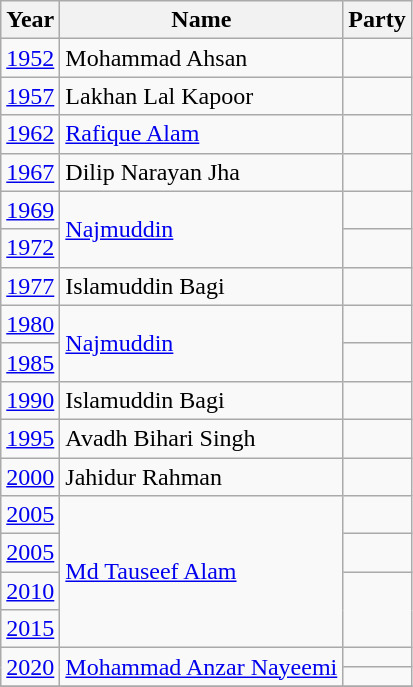<table class="wikitable sortable">
<tr>
<th>Year</th>
<th>Name</th>
<th colspan="2">Party</th>
</tr>
<tr>
<td><a href='#'>1952</a></td>
<td>Mohammad Ahsan</td>
<td></td>
</tr>
<tr>
<td><a href='#'>1957</a></td>
<td>Lakhan Lal Kapoor</td>
<td></td>
</tr>
<tr>
<td><a href='#'>1962</a></td>
<td><a href='#'>Rafique Alam</a></td>
<td></td>
</tr>
<tr>
<td><a href='#'>1967</a></td>
<td>Dilip Narayan Jha</td>
<td></td>
</tr>
<tr>
<td><a href='#'>1969</a></td>
<td rowspan="2"><a href='#'>Najmuddin</a></td>
<td></td>
</tr>
<tr>
<td><a href='#'>1972</a></td>
</tr>
<tr>
<td><a href='#'>1977</a></td>
<td>Islamuddin Bagi</td>
<td></td>
</tr>
<tr>
<td><a href='#'>1980</a></td>
<td rowspan="2"><a href='#'>Najmuddin</a></td>
<td></td>
</tr>
<tr>
<td><a href='#'>1985</a></td>
<td></td>
</tr>
<tr>
<td><a href='#'>1990</a></td>
<td>Islamuddin Bagi</td>
<td></td>
</tr>
<tr>
<td><a href='#'>1995</a></td>
<td>Avadh Bihari Singh</td>
<td></td>
</tr>
<tr>
<td><a href='#'>2000</a></td>
<td>Jahidur Rahman</td>
<td></td>
</tr>
<tr>
<td><a href='#'>2005</a></td>
<td rowspan="4"><a href='#'>Md Tauseef Alam</a></td>
<td></td>
</tr>
<tr>
<td><a href='#'>2005</a></td>
<td></td>
</tr>
<tr>
<td><a href='#'>2010</a></td>
</tr>
<tr>
<td><a href='#'>2015</a></td>
</tr>
<tr>
<td rowspan="2"><a href='#'>2020</a></td>
<td rowspan="2"><a href='#'>Mohammad Anzar Nayeemi</a></td>
<td></td>
</tr>
<tr>
<td></td>
</tr>
<tr>
</tr>
</table>
